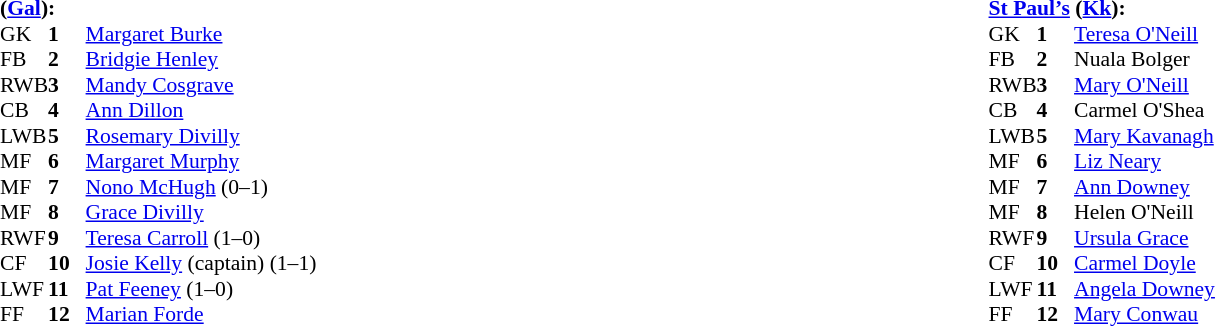<table width="100%">
<tr>
<td valign="top"></td>
<td valign="top" width="50%"><br><table style="font-size: 90%" cellspacing="0" cellpadding="0" align=center>
<tr>
<td colspan="4"><strong> (<a href='#'>Gal</a>):</strong></td>
</tr>
<tr>
<th width="25"></th>
<th width="25"></th>
</tr>
<tr>
<td>GK</td>
<td><strong>1</strong></td>
<td><a href='#'>Margaret Burke</a></td>
</tr>
<tr>
<td>FB</td>
<td><strong>2</strong></td>
<td><a href='#'>Bridgie Henley</a></td>
</tr>
<tr>
<td>RWB</td>
<td><strong>3</strong></td>
<td><a href='#'>Mandy Cosgrave</a></td>
</tr>
<tr>
<td>CB</td>
<td><strong>4</strong></td>
<td><a href='#'>Ann Dillon</a></td>
</tr>
<tr>
<td>LWB</td>
<td><strong>5</strong></td>
<td><a href='#'>Rosemary Divilly</a></td>
</tr>
<tr>
<td>MF</td>
<td><strong>6</strong></td>
<td><a href='#'>Margaret Murphy</a></td>
</tr>
<tr>
<td>MF</td>
<td><strong>7</strong></td>
<td><a href='#'>Nono McHugh</a> (0–1)</td>
</tr>
<tr>
<td>MF</td>
<td><strong>8</strong></td>
<td><a href='#'>Grace Divilly</a></td>
</tr>
<tr>
<td>RWF</td>
<td><strong>9</strong></td>
<td><a href='#'>Teresa Carroll</a> (1–0)</td>
</tr>
<tr>
<td>CF</td>
<td><strong>10</strong></td>
<td><a href='#'>Josie Kelly</a> (captain) (1–1)</td>
</tr>
<tr>
<td>LWF</td>
<td><strong>11</strong></td>
<td><a href='#'>Pat Feeney</a> (1–0)</td>
</tr>
<tr>
<td>FF</td>
<td><strong>12</strong></td>
<td><a href='#'>Marian Forde</a></td>
</tr>
<tr>
</tr>
</table>
</td>
<td valign="top" width="50%"><br><table style="font-size: 90%" cellspacing="0" cellpadding="0" align=center>
<tr>
<td colspan="4"><strong><a href='#'>St Paul’s</a> (<a href='#'>Kk</a>):</strong></td>
</tr>
<tr>
<th width="25"></th>
<th width="25"></th>
</tr>
<tr>
<td>GK</td>
<td><strong>1</strong></td>
<td><a href='#'>Teresa O'Neill</a></td>
</tr>
<tr>
<td>FB</td>
<td><strong>2</strong></td>
<td>Nuala Bolger</td>
</tr>
<tr>
<td>RWB</td>
<td><strong>3</strong></td>
<td><a href='#'>Mary O'Neill</a></td>
</tr>
<tr>
<td>CB</td>
<td><strong>4</strong></td>
<td>Carmel O'Shea</td>
</tr>
<tr>
<td>LWB</td>
<td><strong>5</strong></td>
<td><a href='#'>Mary Kavanagh</a></td>
</tr>
<tr>
<td>MF</td>
<td><strong>6</strong></td>
<td><a href='#'>Liz Neary</a></td>
</tr>
<tr>
<td>MF</td>
<td><strong>7</strong></td>
<td><a href='#'>Ann Downey</a></td>
</tr>
<tr>
<td>MF</td>
<td><strong>8</strong></td>
<td>Helen O'Neill</td>
</tr>
<tr>
<td>RWF</td>
<td><strong>9</strong></td>
<td><a href='#'>Ursula Grace</a></td>
</tr>
<tr>
<td>CF</td>
<td><strong>10</strong></td>
<td><a href='#'>Carmel Doyle</a></td>
</tr>
<tr>
<td>LWF</td>
<td><strong>11</strong></td>
<td><a href='#'>Angela Downey</a></td>
</tr>
<tr>
<td>FF</td>
<td><strong>12</strong></td>
<td><a href='#'>Mary Conwau</a></td>
</tr>
<tr>
</tr>
</table>
</td>
</tr>
</table>
